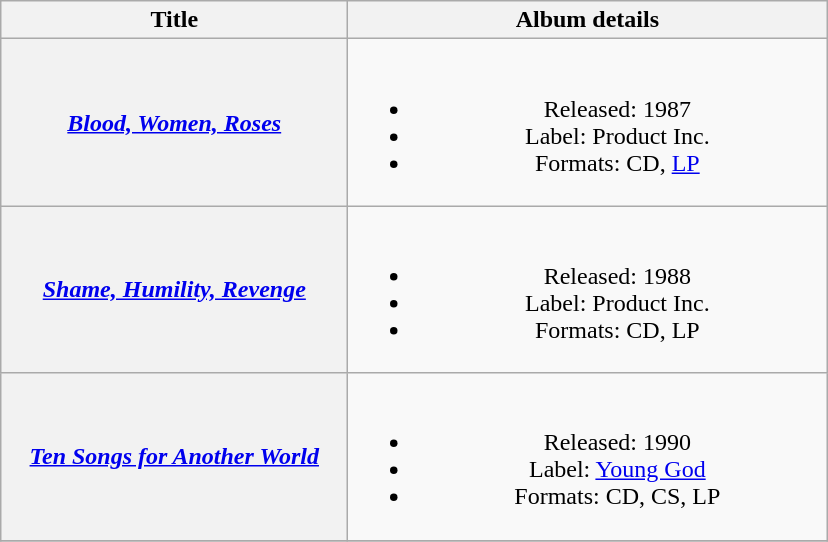<table class="wikitable plainrowheaders" style="text-align:center;">
<tr>
<th scope="col" rowspan="1" style="width:14em;">Title</th>
<th scope="col" rowspan="1" style="width:19.5em;">Album details</th>
</tr>
<tr>
<th scope="row"><em><a href='#'>Blood, Women, Roses</a></em></th>
<td><br><ul><li>Released: 1987</li><li>Label: Product Inc.</li><li>Formats: CD, <a href='#'>LP</a></li></ul></td>
</tr>
<tr>
<th scope="row"><em><a href='#'>Shame, Humility, Revenge</a></em></th>
<td><br><ul><li>Released: 1988</li><li>Label: Product Inc.</li><li>Formats: CD, LP</li></ul></td>
</tr>
<tr>
<th scope="row"><em><a href='#'>Ten Songs for Another World</a></em></th>
<td><br><ul><li>Released: 1990</li><li>Label: <a href='#'>Young God</a></li><li>Formats: CD, CS, LP</li></ul></td>
</tr>
<tr>
</tr>
</table>
